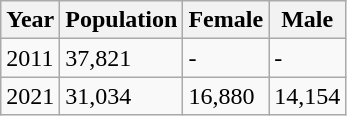<table class="wikitable">
<tr>
<th>Year</th>
<th>Population</th>
<th>Female</th>
<th>Male</th>
</tr>
<tr>
<td>2011</td>
<td>37,821</td>
<td>-</td>
<td>-</td>
</tr>
<tr>
<td>2021</td>
<td>31,034</td>
<td>16,880</td>
<td>14,154</td>
</tr>
</table>
